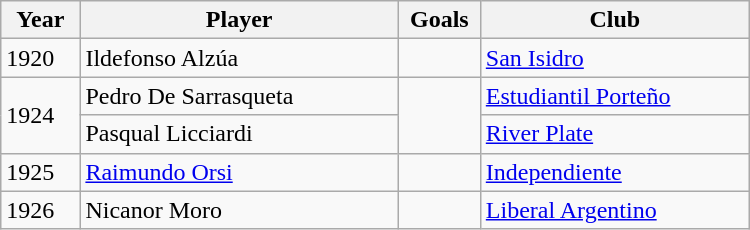<table class="wikitable sortable" width="500px">
<tr>
<th width=50px>Year</th>
<th width=250px>Player</th>
<th width=50px>Goals</th>
<th width=200px>Club</th>
</tr>
<tr>
<td>1920</td>
<td> Ildefonso Alzúa</td>
<td></td>
<td><a href='#'>San Isidro</a></td>
</tr>
<tr>
<td rowspan=2>1924</td>
<td> Pedro De Sarrasqueta</td>
<td rowspan=2></td>
<td><a href='#'>Estudiantil Porteño</a></td>
</tr>
<tr>
<td> Pasqual Licciardi</td>
<td><a href='#'>River Plate</a></td>
</tr>
<tr>
<td>1925</td>
<td> <a href='#'>Raimundo Orsi</a></td>
<td></td>
<td><a href='#'>Independiente</a></td>
</tr>
<tr>
<td>1926</td>
<td> Nicanor Moro</td>
<td></td>
<td><a href='#'>Liberal Argentino</a></td>
</tr>
</table>
